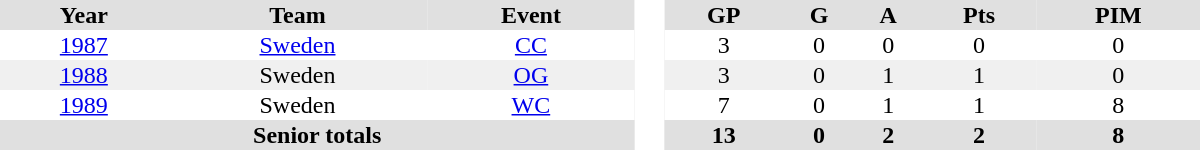<table border="0" cellpadding="1" cellspacing="0" style="text-align:center; width:50em">
<tr ALIGN="center" bgcolor="#e0e0e0">
<th>Year</th>
<th>Team</th>
<th>Event</th>
<th rowspan="99" bgcolor="#ffffff"> </th>
<th>GP</th>
<th>G</th>
<th>A</th>
<th>Pts</th>
<th>PIM</th>
</tr>
<tr>
<td><a href='#'>1987</a></td>
<td><a href='#'>Sweden</a></td>
<td><a href='#'>CC</a></td>
<td>3</td>
<td>0</td>
<td>0</td>
<td>0</td>
<td>0</td>
</tr>
<tr bgcolor="#f0f0f0">
<td><a href='#'>1988</a></td>
<td>Sweden</td>
<td><a href='#'>OG</a></td>
<td>3</td>
<td>0</td>
<td>1</td>
<td>1</td>
<td>0</td>
</tr>
<tr>
<td><a href='#'>1989</a></td>
<td>Sweden</td>
<td><a href='#'>WC</a></td>
<td>7</td>
<td>0</td>
<td>1</td>
<td>1</td>
<td>8</td>
</tr>
<tr bgcolor="#e0e0e0">
<th colspan=3>Senior totals</th>
<th>13</th>
<th>0</th>
<th>2</th>
<th>2</th>
<th>8</th>
</tr>
</table>
